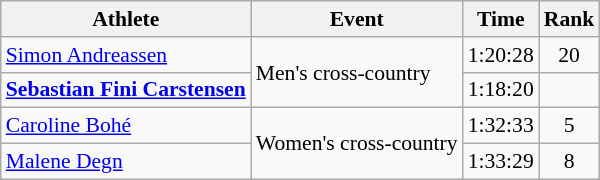<table class="wikitable" style="font-size:90%">
<tr>
<th>Athlete</th>
<th>Event</th>
<th>Time</th>
<th>Rank</th>
</tr>
<tr align=center>
<td align=left><a href='#'>Simon Andreassen</a></td>
<td align=left rowspan=2>Men's cross-country</td>
<td>1:20:28</td>
<td>20</td>
</tr>
<tr align=center>
<td align=left><strong><a href='#'>Sebastian Fini Carstensen</a></strong></td>
<td>1:18:20</td>
<td></td>
</tr>
<tr align=center>
<td align=left><a href='#'>Caroline Bohé</a></td>
<td align=left rowspan=2>Women's cross-country</td>
<td>1:32:33</td>
<td>5</td>
</tr>
<tr align=center>
<td align=left><a href='#'>Malene Degn</a></td>
<td>1:33:29</td>
<td>8</td>
</tr>
</table>
